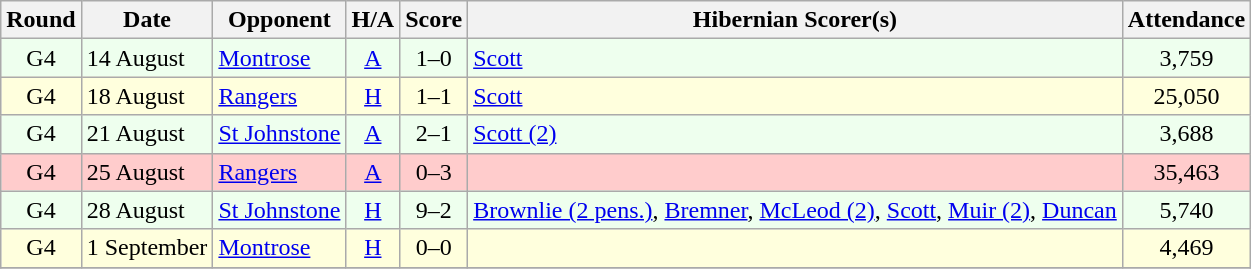<table class="wikitable" style="text-align:center">
<tr>
<th>Round</th>
<th>Date</th>
<th>Opponent</th>
<th>H/A</th>
<th>Score</th>
<th>Hibernian Scorer(s)</th>
<th>Attendance</th>
</tr>
<tr bgcolor=#EEFFEE>
<td>G4</td>
<td align=left>14 August</td>
<td align=left><a href='#'>Montrose</a></td>
<td><a href='#'>A</a></td>
<td>1–0</td>
<td align=left><a href='#'>Scott</a></td>
<td>3,759</td>
</tr>
<tr bgcolor=#FFFFDD>
<td>G4</td>
<td align=left>18 August</td>
<td align=left><a href='#'>Rangers</a></td>
<td><a href='#'>H</a></td>
<td>1–1</td>
<td align=left><a href='#'>Scott</a></td>
<td>25,050</td>
</tr>
<tr bgcolor=#EEFFEE>
<td>G4</td>
<td align=left>21 August</td>
<td align=left><a href='#'>St Johnstone</a></td>
<td><a href='#'>A</a></td>
<td>2–1</td>
<td align=left><a href='#'>Scott (2)</a></td>
<td>3,688</td>
</tr>
<tr bgcolor=#FFCCCC>
<td>G4</td>
<td align=left>25 August</td>
<td align=left><a href='#'>Rangers</a></td>
<td><a href='#'>A</a></td>
<td>0–3</td>
<td align=left></td>
<td>35,463</td>
</tr>
<tr bgcolor=#EEFFEE>
<td>G4</td>
<td align=left>28 August</td>
<td align=left><a href='#'>St Johnstone</a></td>
<td><a href='#'>H</a></td>
<td>9–2</td>
<td align=left><a href='#'>Brownlie (2 pens.)</a>, <a href='#'>Bremner</a>, <a href='#'>McLeod (2)</a>, <a href='#'>Scott</a>, <a href='#'>Muir (2)</a>, <a href='#'>Duncan</a></td>
<td>5,740</td>
</tr>
<tr bgcolor=#FFFFDD>
<td>G4</td>
<td align=left>1 September</td>
<td align=left><a href='#'>Montrose</a></td>
<td><a href='#'>H</a></td>
<td>0–0</td>
<td align=left></td>
<td>4,469</td>
</tr>
<tr>
</tr>
</table>
